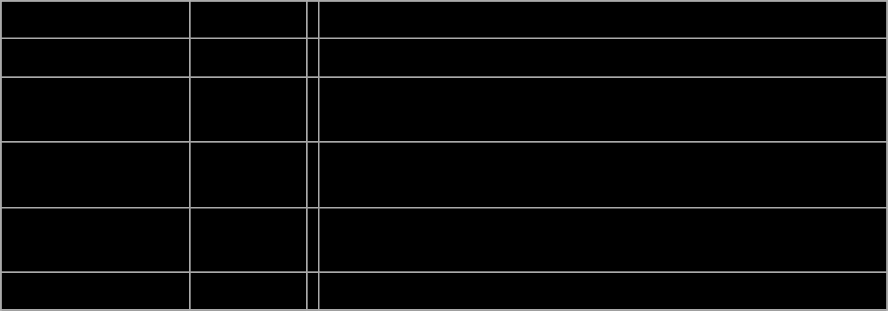<table class="wikitable">
<tr align="center" bgcolor=" ">
<td>Brielle Bellerive</td>
<td>Forward</td>
<td></td>
<td>Winner of gold medal at 2014 IIHF U18 Women’s Worlds</td>
</tr>
<tr align="center" bgcolor=" ">
<td>Katelyn Fournier</td>
<td>Forward</td>
<td></td>
<td>Competed with Ottawa Lady Senators (PWHL)</td>
</tr>
<tr align="center" bgcolor=" ">
<td>Savannah Harmon</td>
<td>Defense</td>
<td></td>
<td>Played for the Boston Shamrocks (JWHL)<br>2014 JWHL First Team All-Star</td>
</tr>
<tr align="center" bgcolor=" ">
<td>Lauren Lefler</td>
<td>Forward</td>
<td></td>
<td>Played for the Bluewater Junior Hawks (PWHL)<br>Member of 2013 U18 Team Ontario Blue</td>
</tr>
<tr align="center" bgcolor=" ">
<td>Shea Tiley</td>
<td>Goaltender</td>
<td></td>
<td>Winner of gold medal at 2014 IIHF U18 Women’s Worlds<br>Member of 2013 U18 Team Ontario Blue</td>
</tr>
<tr align="center" bgcolor=" ">
<td>Amanda Titus</td>
<td>Forward</td>
<td></td>
<td>Competed with Ottawa Lady Senators (PWHL)</td>
</tr>
<tr align="center" bgcolor=" ">
</tr>
</table>
